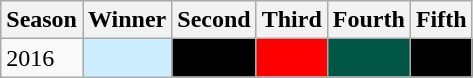<table class="wikitable">
<tr style="background:#efefef;">
<th>Season</th>
<th>Winner</th>
<th>Second</th>
<th>Third</th>
<th>Fourth</th>
<th>Fifth</th>
</tr>
<tr>
<td>2016</td>
<td bgcolor="#CBEDFD" div style="text-align: center;"></td>
<td bgcolor="Black" div style="text-align: center;"></td>
<td bgcolor="Red" div style="text-align: center;"></td>
<td bgcolor=#005645 div style="text-align: center;"></td>
<td bgcolor="Black" div style="text-align:center;"></td>
</tr>
</table>
